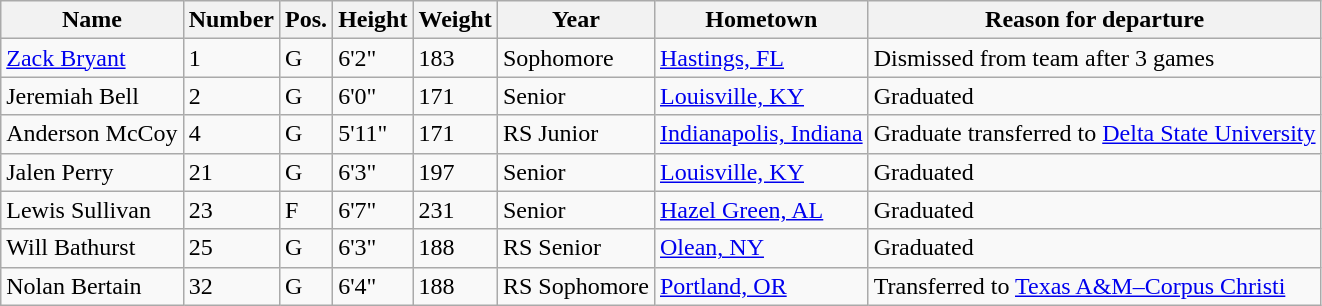<table class="wikitable sortable" border="1">
<tr>
<th>Name</th>
<th>Number</th>
<th>Pos.</th>
<th>Height</th>
<th>Weight</th>
<th>Year</th>
<th>Hometown</th>
<th class="unsortable">Reason for departure</th>
</tr>
<tr>
<td><a href='#'>Zack Bryant</a></td>
<td>1</td>
<td>G</td>
<td>6'2"</td>
<td>183</td>
<td>Sophomore</td>
<td><a href='#'>Hastings, FL</a></td>
<td>Dismissed from team after 3 games</td>
</tr>
<tr>
<td>Jeremiah Bell</td>
<td>2</td>
<td>G</td>
<td>6'0"</td>
<td>171</td>
<td>Senior</td>
<td><a href='#'>Louisville, KY</a></td>
<td>Graduated</td>
</tr>
<tr>
<td>Anderson McCoy</td>
<td>4</td>
<td>G</td>
<td>5'11"</td>
<td>171</td>
<td>RS Junior</td>
<td><a href='#'>Indianapolis, Indiana</a></td>
<td>Graduate transferred to <a href='#'>Delta State University</a></td>
</tr>
<tr>
<td>Jalen Perry</td>
<td>21</td>
<td>G</td>
<td>6'3"</td>
<td>197</td>
<td>Senior</td>
<td><a href='#'>Louisville, KY</a></td>
<td>Graduated</td>
</tr>
<tr>
<td>Lewis Sullivan</td>
<td>23</td>
<td>F</td>
<td>6'7"</td>
<td>231</td>
<td>Senior</td>
<td><a href='#'>Hazel Green, AL</a></td>
<td>Graduated</td>
</tr>
<tr>
<td>Will Bathurst</td>
<td>25</td>
<td>G</td>
<td>6'3"</td>
<td>188</td>
<td>RS Senior</td>
<td><a href='#'>Olean, NY</a></td>
<td>Graduated</td>
</tr>
<tr>
<td>Nolan Bertain</td>
<td>32</td>
<td>G</td>
<td>6'4"</td>
<td>188</td>
<td>RS Sophomore</td>
<td><a href='#'>Portland, OR</a></td>
<td>Transferred to <a href='#'>Texas A&M–Corpus Christi</a></td>
</tr>
</table>
